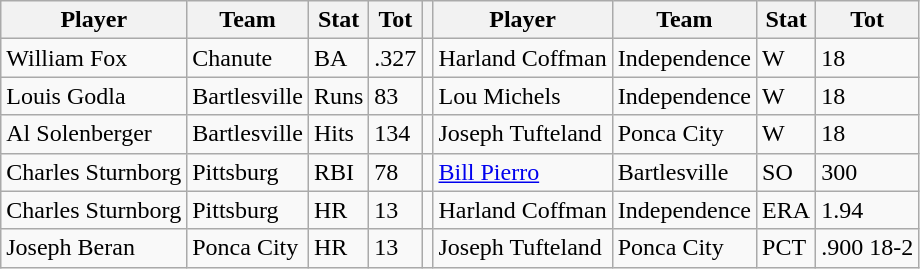<table class="wikitable">
<tr>
<th>Player</th>
<th>Team</th>
<th>Stat</th>
<th>Tot</th>
<th></th>
<th>Player</th>
<th>Team</th>
<th>Stat</th>
<th>Tot</th>
</tr>
<tr>
<td>William Fox</td>
<td>Chanute</td>
<td>BA</td>
<td>.327</td>
<td></td>
<td>Harland Coffman</td>
<td>Independence</td>
<td>W</td>
<td>18</td>
</tr>
<tr>
<td>Louis Godla</td>
<td>Bartlesville</td>
<td>Runs</td>
<td>83</td>
<td></td>
<td>Lou Michels</td>
<td>Independence</td>
<td>W</td>
<td>18</td>
</tr>
<tr>
<td>Al Solenberger</td>
<td>Bartlesville</td>
<td>Hits</td>
<td>134</td>
<td></td>
<td>Joseph Tufteland</td>
<td>Ponca City</td>
<td>W</td>
<td>18</td>
</tr>
<tr>
<td>Charles Sturnborg</td>
<td>Pittsburg</td>
<td>RBI</td>
<td>78</td>
<td></td>
<td><a href='#'>Bill Pierro</a></td>
<td>Bartlesville</td>
<td>SO</td>
<td>300</td>
</tr>
<tr>
<td>Charles Sturnborg</td>
<td>Pittsburg</td>
<td>HR</td>
<td>13</td>
<td></td>
<td>Harland Coffman</td>
<td>Independence</td>
<td>ERA</td>
<td>1.94</td>
</tr>
<tr>
<td>Joseph Beran</td>
<td>Ponca City</td>
<td>HR</td>
<td>13</td>
<td></td>
<td>Joseph Tufteland</td>
<td>Ponca City</td>
<td>PCT</td>
<td>.900 18-2</td>
</tr>
</table>
